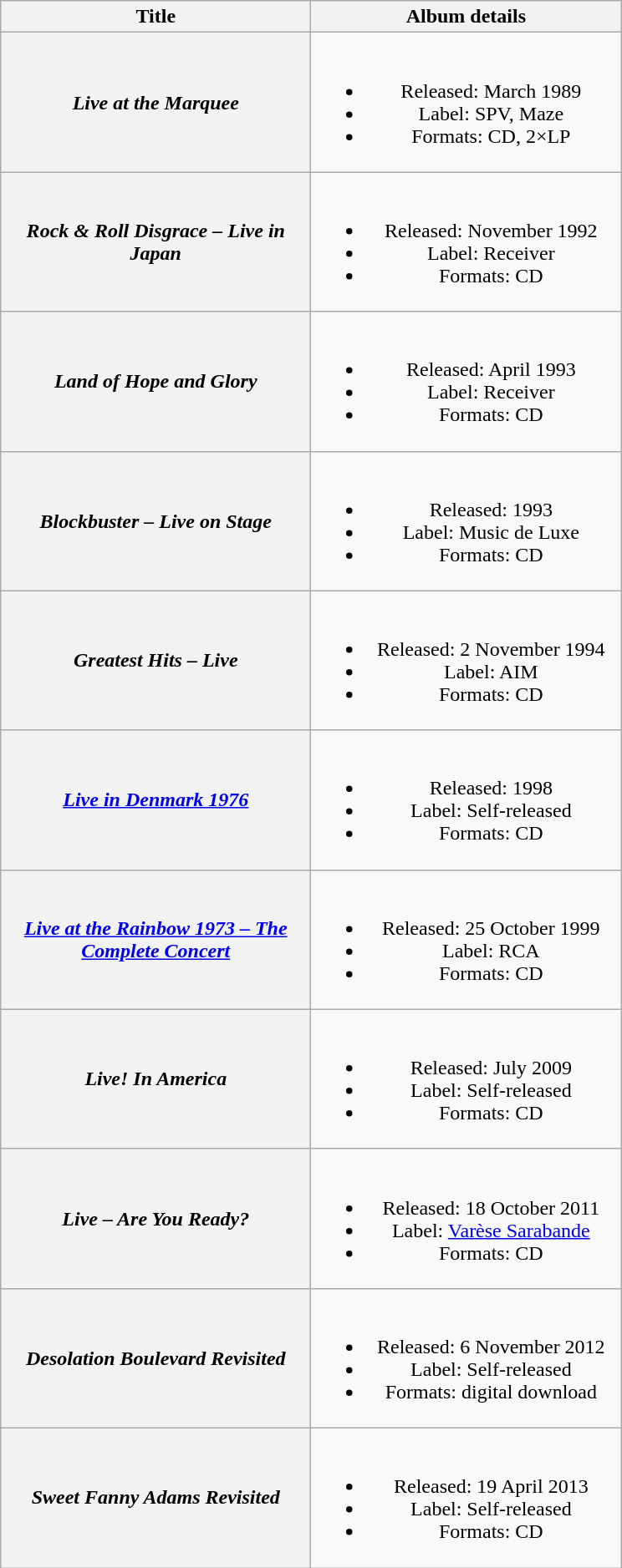<table class="wikitable plainrowheaders" style="text-align:center;">
<tr>
<th scope="col" style="width:15em;">Title</th>
<th scope="col" style="width:15em;">Album details</th>
</tr>
<tr>
<th scope="row"><em>Live at the Marquee</em></th>
<td><br><ul><li>Released: March 1989</li><li>Label: SPV, Maze</li><li>Formats: CD, 2×LP</li></ul></td>
</tr>
<tr>
<th scope="row"><em>Rock & Roll Disgrace – Live in Japan</em></th>
<td><br><ul><li>Released: November 1992</li><li>Label: Receiver</li><li>Formats: CD</li></ul></td>
</tr>
<tr>
<th scope="row"><em>Land of Hope and Glory</em></th>
<td><br><ul><li>Released: April 1993</li><li>Label: Receiver</li><li>Formats: CD</li></ul></td>
</tr>
<tr>
<th scope="row"><em>Blockbuster – Live on Stage</em></th>
<td><br><ul><li>Released: 1993</li><li>Label: Music de Luxe</li><li>Formats: CD</li></ul></td>
</tr>
<tr>
<th scope="row"><em>Greatest Hits – Live</em></th>
<td><br><ul><li>Released: 2 November 1994</li><li>Label: AIM</li><li>Formats: CD</li></ul></td>
</tr>
<tr>
<th scope="row"><em><a href='#'>Live in Denmark 1976</a></em></th>
<td><br><ul><li>Released: 1998</li><li>Label: Self-released</li><li>Formats: CD</li></ul></td>
</tr>
<tr>
<th scope="row"><em><a href='#'>Live at the Rainbow 1973 – The Complete Concert</a></em></th>
<td><br><ul><li>Released: 25 October 1999</li><li>Label: RCA</li><li>Formats: CD</li></ul></td>
</tr>
<tr>
<th scope="row"><em>Live! In America</em></th>
<td><br><ul><li>Released: July 2009</li><li>Label: Self-released</li><li>Formats: CD</li></ul></td>
</tr>
<tr>
<th scope="row"><em>Live – Are You Ready?</em></th>
<td><br><ul><li>Released: 18 October 2011</li><li>Label: <a href='#'>Varèse Sarabande</a></li><li>Formats: CD</li></ul></td>
</tr>
<tr>
<th scope="row"><em>Desolation Boulevard Revisited</em></th>
<td><br><ul><li>Released: 6 November 2012</li><li>Label: Self-released</li><li>Formats: digital download</li></ul></td>
</tr>
<tr>
<th scope="row"><em>Sweet Fanny Adams Revisited</em></th>
<td><br><ul><li>Released: 19 April 2013</li><li>Label: Self-released</li><li>Formats: CD</li></ul></td>
</tr>
</table>
